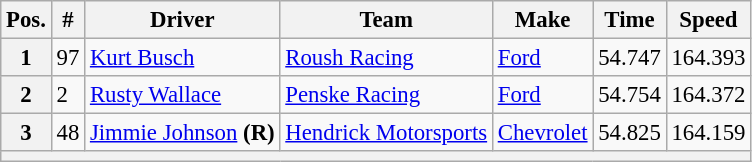<table class="wikitable" style="font-size:95%">
<tr>
<th>Pos.</th>
<th>#</th>
<th>Driver</th>
<th>Team</th>
<th>Make</th>
<th>Time</th>
<th>Speed</th>
</tr>
<tr>
<th>1</th>
<td>97</td>
<td><a href='#'>Kurt Busch</a></td>
<td><a href='#'>Roush Racing</a></td>
<td><a href='#'>Ford</a></td>
<td>54.747</td>
<td>164.393</td>
</tr>
<tr>
<th>2</th>
<td>2</td>
<td><a href='#'>Rusty Wallace</a></td>
<td><a href='#'>Penske Racing</a></td>
<td><a href='#'>Ford</a></td>
<td>54.754</td>
<td>164.372</td>
</tr>
<tr>
<th>3</th>
<td>48</td>
<td><a href='#'>Jimmie Johnson</a> <strong>(R)</strong></td>
<td><a href='#'>Hendrick Motorsports</a></td>
<td><a href='#'>Chevrolet</a></td>
<td>54.825</td>
<td>164.159</td>
</tr>
<tr>
<th colspan="7"></th>
</tr>
</table>
